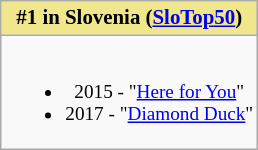<table class="wikitable floatright" style="text-align: center">
<tr>
<th style="background: #F0E68C; font-size: 87%">#1 in Slovenia (<a href='#'>SloTop50</a>)</th>
</tr>
<tr>
<td style="font-size: 80%"><br><ul><li>2015 - "<a href='#'>Here for You</a>"</li><li>2017 - "<a href='#'>Diamond Duck</a>"</li></ul></td>
</tr>
</table>
